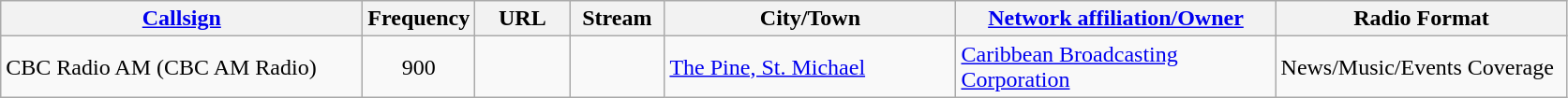<table class="wikitable">
<tr>
<th><a href='#'>Callsign</a></th>
<th>Frequency</th>
<th>URL</th>
<th>Stream</th>
<th>City/Town</th>
<th><a href='#'>Network affiliation/Owner</a></th>
<th>Radio Format</th>
</tr>
<tr>
<td style="width: 250px;">CBC Radio AM (CBC AM Radio)</td>
<td style="width: 60px;text-align: center;">900</td>
<td style="width: 60px;text-align: center;"><span></span></td>
<td style="width: 60px;text-align: center;"><span></span></td>
<td style="width: 200px;"><a href='#'>The Pine, St. Michael</a></td>
<td style="width: 220px;"><a href='#'>Caribbean Broadcasting Corporation</a></td>
<td style="width: 200px;">News/Music/Events Coverage</td>
</tr>
</table>
